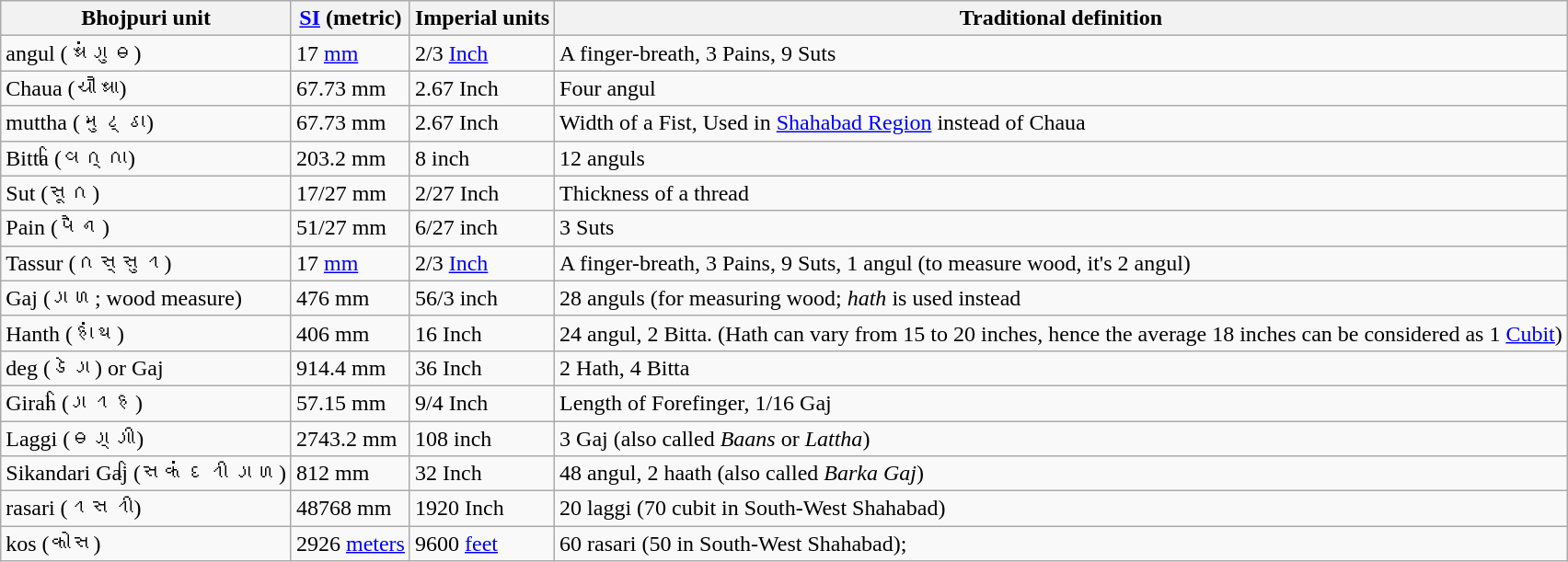<table class="wikitable sortable mw-datatable static-row-numbers" style="text-left;">
<tr>
<th>Bhojpuri unit</th>
<th><a href='#'>SI</a> (metric)</th>
<th><strong>Imperial units</strong></th>
<th class="unsortable">Traditional definition</th>
</tr>
<tr>
<td>angul (𑂃𑂁𑂏𑂳𑂪)</td>
<td>17 <a href='#'>mm</a></td>
<td>2/3 <a href='#'>Inch</a></td>
<td>A finger-breath, 3 Pains, 9 Suts</td>
</tr>
<tr>
<td>Chaua (𑂒𑂸𑂄)</td>
<td>67.73 mm</td>
<td>2.67 Inch</td>
<td>Four angul</td>
</tr>
<tr>
<td>muttha (𑂧𑂳𑂗𑂹𑂘𑂰)</td>
<td>67.73 mm</td>
<td>2.67 Inch</td>
<td>Width of a Fist, Used in <a href='#'>Shahabad Region</a> instead of Chaua</td>
</tr>
<tr>
<td>Bitta (𑂥𑂱𑂞𑂹𑂞𑂰)</td>
<td>203.2 mm</td>
<td>8 inch</td>
<td>12 anguls</td>
</tr>
<tr>
<td>Sut (𑂮𑂴𑂞)</td>
<td>17/27 mm</td>
<td>2/27 Inch</td>
<td>Thickness of a thread</td>
</tr>
<tr>
<td>Pain (𑂣𑂶𑂢)</td>
<td>51/27 mm</td>
<td>6/27 inch</td>
<td>3 Suts</td>
</tr>
<tr>
<td>Tassur (𑂞𑂮𑂹𑂮𑂳𑂩)</td>
<td>17 <a href='#'>mm</a></td>
<td>2/3 <a href='#'>Inch</a></td>
<td>A finger-breath, 3 Pains, 9 Suts, 1 angul (to measure wood, it's 2 angul)</td>
</tr>
<tr>
<td>Gaj (𑂏𑂔; wood measure)</td>
<td>476 mm</td>
<td>56/3 inch</td>
<td>28 anguls (for measuring wood; <em>hath</em> is used instead</td>
</tr>
<tr>
<td>Hanth (𑂯𑂰𑂁𑂟)</td>
<td>406 mm</td>
<td>16 Inch</td>
<td>24 angul, 2 Bitta. (Hath can vary from 15 to 20 inches, hence the average 18 inches can be considered as 1 <a href='#'>Cubit</a>)</td>
</tr>
<tr>
<td>deg (𑂙𑂵𑂏) or Gaj</td>
<td>914.4 mm</td>
<td>36 Inch</td>
<td>2 Hath, 4 Bitta</td>
</tr>
<tr>
<td>Girah (𑂏𑂱𑂩𑂯)</td>
<td>57.15 mm</td>
<td>9/4 Inch</td>
<td>Length of Forefinger, 1/16 Gaj</td>
</tr>
<tr>
<td>Laggi (𑂪𑂏𑂹𑂏𑂲)</td>
<td>2743.2 mm</td>
<td>108 inch</td>
<td>3 Gaj (also called <em>Baans</em> or <em>Lattha</em>)</td>
</tr>
<tr>
<td>Sikandari Gaj (𑂮𑂱𑂍𑂁𑂠𑂩𑂲 𑂏𑂔)</td>
<td>812 mm</td>
<td>32 Inch</td>
<td>48 angul, 2 haath (also called <em>Barka Gaj</em>)</td>
</tr>
<tr>
<td>rasari (𑂩𑂮𑂩𑂲)</td>
<td>48768 mm</td>
<td>1920 Inch</td>
<td>20 laggi (70 cubit in South-West Shahabad)</td>
</tr>
<tr>
<td>kos (𑂍𑂷𑂮)</td>
<td>2926 <a href='#'>meters</a></td>
<td>9600 <a href='#'>feet</a></td>
<td>60 rasari (50 in South-West Shahabad);</td>
</tr>
</table>
